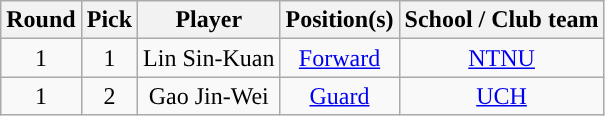<table class="wikitable sortable sortable">
<tr>
<th>Round</th>
<th>Pick</th>
<th>Player</th>
<th>Position(s)</th>
<th>School / Club team</th>
</tr>
<tr style="text-align: center">
<td>1</td>
<td>1</td>
<td>Lin Sin-Kuan</td>
<td><a href='#'>Forward</a></td>
<td><a href='#'>NTNU</a></td>
</tr>
<tr style="text-align: center">
<td>1</td>
<td>2</td>
<td>Gao Jin-Wei</td>
<td><a href='#'>Guard</a></td>
<td><a href='#'>UCH</a></td>
</tr>
</table>
